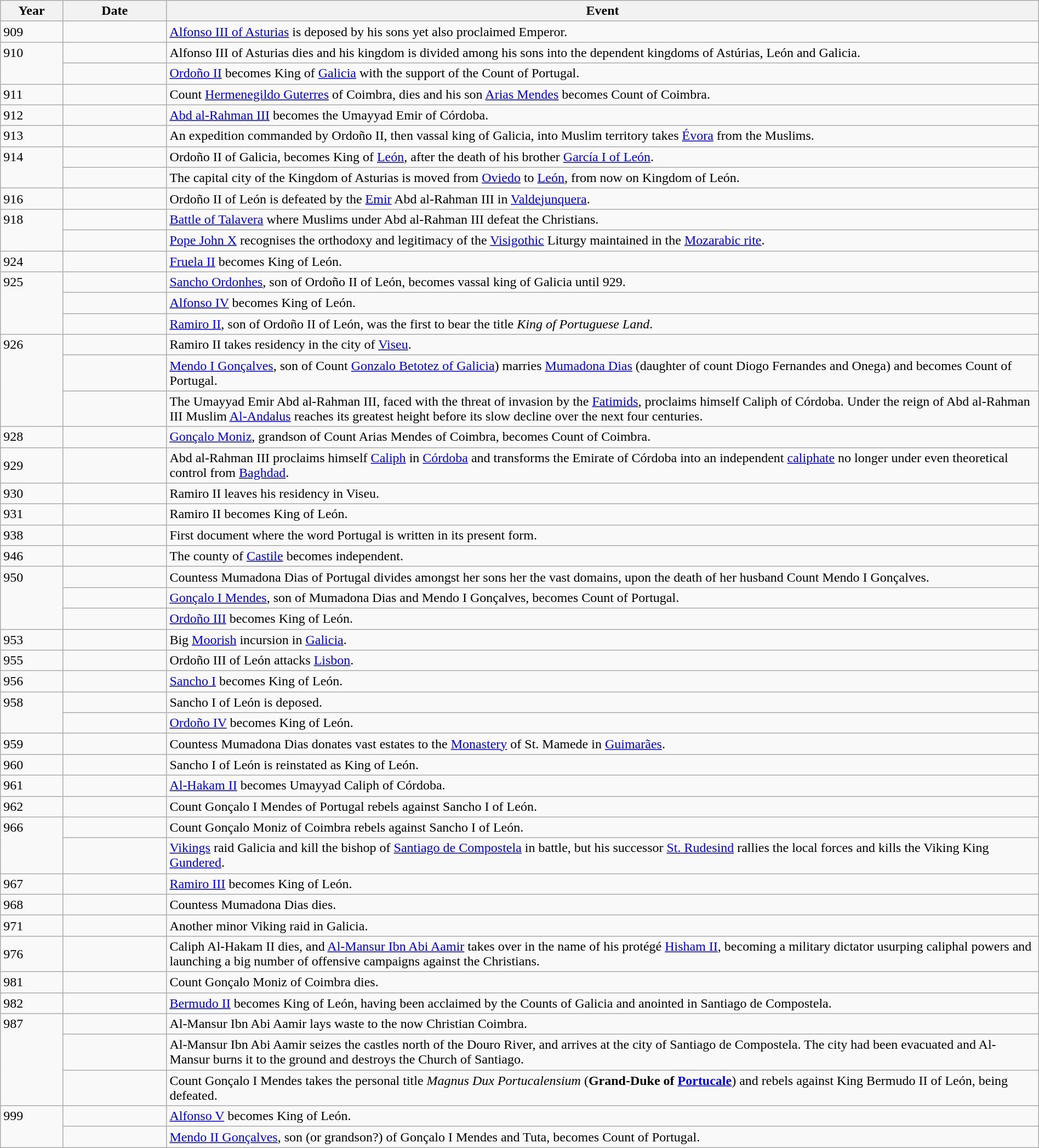<table class="wikitable" width="100%">
<tr>
<th style="width:6%">Year</th>
<th style="width:10%">Date</th>
<th>Event</th>
</tr>
<tr>
<td>909</td>
<td></td>
<td><a href='#'>Alfonso III of Asturias</a> is deposed by his sons yet also proclaimed Emperor.</td>
</tr>
<tr>
<td rowspan="2" valign="top">910</td>
<td></td>
<td>Alfonso III of Asturias dies and his kingdom is divided among his sons into the dependent kingdoms of Astúrias, León and Galicia.</td>
</tr>
<tr>
<td></td>
<td><a href='#'>Ordoño II</a> becomes King of <a href='#'>Galicia</a> with the support of the Count of Portugal.</td>
</tr>
<tr>
<td>911</td>
<td></td>
<td>Count <a href='#'>Hermenegildo Guterres</a> of Coimbra, dies and his son <a href='#'>Arias Mendes</a> becomes Count of Coimbra.</td>
</tr>
<tr>
<td>912</td>
<td></td>
<td><a href='#'>Abd al-Rahman III</a> becomes the Umayyad Emir of Córdoba.</td>
</tr>
<tr>
<td>913</td>
<td></td>
<td>An expedition commanded by Ordoño II, then vassal king of Galicia, into Muslim territory takes <a href='#'>Évora</a> from the Muslims.</td>
</tr>
<tr>
<td rowspan="2" valign="top">914</td>
<td></td>
<td>Ordoño II of Galicia, becomes King of <a href='#'>León</a>, after the death of his brother <a href='#'>García I of León</a>.</td>
</tr>
<tr>
<td></td>
<td>The capital city of the Kingdom of Asturias is moved from <a href='#'>Oviedo</a> to <a href='#'>León</a>, from now on Kingdom of León.</td>
</tr>
<tr>
<td>916</td>
<td></td>
<td>Ordoño II of León is defeated by the <a href='#'>Emir</a> Abd al-Rahman III in <a href='#'>Valdejunquera</a>.</td>
</tr>
<tr>
<td rowspan="2" valign="top">918</td>
<td></td>
<td><a href='#'>Battle of Talavera</a> where Muslims under Abd al-Rahman III defeat the Christians.</td>
</tr>
<tr>
<td></td>
<td><a href='#'>Pope John X</a> recognises the orthodoxy and legitimacy of the <a href='#'>Visigothic</a> Liturgy maintained in the <a href='#'>Mozarabic rite</a>.</td>
</tr>
<tr>
<td>924</td>
<td></td>
<td><a href='#'>Fruela II</a> becomes King of León.</td>
</tr>
<tr>
<td rowspan="3" valign="top">925</td>
<td></td>
<td><a href='#'>Sancho Ordonhes</a>, son of Ordoño II of León, becomes vassal king of Galicia until 929.</td>
</tr>
<tr>
<td></td>
<td><a href='#'>Alfonso IV</a> becomes King of León.</td>
</tr>
<tr>
<td></td>
<td><a href='#'>Ramiro II</a>, son of Ordoño II of León, was the first to bear the title <em>King of Portuguese Land</em>.</td>
</tr>
<tr>
<td rowspan="3" valign="top">926</td>
<td></td>
<td>Ramiro II takes residency in the city of <a href='#'>Viseu</a>.</td>
</tr>
<tr>
<td></td>
<td><a href='#'>Mendo I Gonçalves</a>, son of Count <a href='#'>Gonzalo Betotez of Galicia</a>) marries <a href='#'>Mumadona Dias</a> (daughter of count Diogo Fernandes and Onega) and becomes Count of Portugal.</td>
</tr>
<tr>
<td></td>
<td>The Umayyad Emir Abd al-Rahman III, faced with the threat of invasion by the <a href='#'>Fatimids</a>, proclaims himself Caliph of Córdoba. Under the reign of Abd al-Rahman III Muslim <a href='#'>Al-Andalus</a> reaches its greatest height before its slow decline over the next four centuries.</td>
</tr>
<tr>
<td>928</td>
<td></td>
<td><a href='#'>Gonçalo Moniz</a>, grandson of Count Arias Mendes of Coimbra, becomes Count of Coimbra.</td>
</tr>
<tr>
<td>929</td>
<td></td>
<td>Abd al-Rahman III proclaims himself <a href='#'>Caliph</a> in <a href='#'>Córdoba</a> and transforms the Emirate of Córdoba into an independent <a href='#'>caliphate</a> no longer under even theoretical control from <a href='#'>Baghdad</a>.</td>
</tr>
<tr>
<td>930</td>
<td></td>
<td>Ramiro II leaves his residency in Viseu.</td>
</tr>
<tr>
<td>931</td>
<td></td>
<td>Ramiro II becomes King of León.</td>
</tr>
<tr>
<td>938</td>
<td></td>
<td>First document where the word Portugal is written in its present form.</td>
</tr>
<tr>
<td>946</td>
<td></td>
<td>The county of <a href='#'>Castile</a> becomes independent.</td>
</tr>
<tr>
<td rowspan="3" valign="top">950</td>
<td></td>
<td>Countess Mumadona Dias of Portugal divides amongst her sons her the vast domains, upon the death of her husband Count Mendo I Gonçalves.</td>
</tr>
<tr>
<td></td>
<td><a href='#'>Gonçalo I Mendes</a>, son of Mumadona Dias and Mendo I Gonçalves, becomes Count of Portugal.</td>
</tr>
<tr>
<td></td>
<td><a href='#'>Ordoño III</a> becomes King of León.</td>
</tr>
<tr>
<td>953</td>
<td></td>
<td>Big <a href='#'>Moorish</a> incursion in <a href='#'>Galicia</a>.</td>
</tr>
<tr>
<td>955</td>
<td></td>
<td>Ordoño III of León attacks <a href='#'>Lisbon</a>.</td>
</tr>
<tr>
<td>956</td>
<td></td>
<td><a href='#'>Sancho I</a> becomes King of León.</td>
</tr>
<tr>
<td rowspan="2" valign="top">958</td>
<td></td>
<td>Sancho I of León is deposed.</td>
</tr>
<tr>
<td></td>
<td><a href='#'>Ordoño IV</a> becomes King of León.</td>
</tr>
<tr>
<td>959</td>
<td></td>
<td>Countess Mumadona Dias donates vast estates to the <a href='#'>Monastery</a> of St. Mamede in <a href='#'>Guimarães</a>.</td>
</tr>
<tr>
<td>960</td>
<td></td>
<td>Sancho I of León is reinstated as King of León.</td>
</tr>
<tr>
<td>961</td>
<td></td>
<td><a href='#'>Al-Hakam II</a> becomes Umayyad Caliph of Córdoba.</td>
</tr>
<tr>
<td>962</td>
<td></td>
<td>Count Gonçalo I Mendes of Portugal rebels against Sancho I of León.</td>
</tr>
<tr>
<td rowspan="2" valign="top">966</td>
<td></td>
<td>Count Gonçalo Moniz of Coimbra rebels against Sancho I of León.</td>
</tr>
<tr>
<td></td>
<td><a href='#'>Vikings</a> raid Galicia and kill the bishop of <a href='#'>Santiago de Compostela</a> in battle, but his successor <a href='#'>St. Rudesind</a> rallies the local forces and kills the Viking King <a href='#'>Gundered</a>.</td>
</tr>
<tr>
<td>967</td>
<td></td>
<td><a href='#'>Ramiro III</a> becomes King of León.</td>
</tr>
<tr>
<td>968</td>
<td></td>
<td>Countess Mumadona Dias dies.</td>
</tr>
<tr>
<td>971</td>
<td></td>
<td>Another minor Viking raid in Galicia.</td>
</tr>
<tr>
<td>976</td>
<td></td>
<td>Caliph Al-Hakam II dies, and <a href='#'>Al-Mansur Ibn Abi Aamir</a> takes over in the name of his protégé <a href='#'>Hisham II</a>, becoming a military dictator usurping caliphal powers and launching a big number of offensive campaigns against the Christians.</td>
</tr>
<tr>
<td>981</td>
<td></td>
<td>Count Gonçalo Moniz of Coimbra dies.</td>
</tr>
<tr>
<td>982</td>
<td></td>
<td><a href='#'>Bermudo II</a> becomes King of León, having been acclaimed by the Counts of Galicia and anointed in Santiago de Compostela.</td>
</tr>
<tr>
<td rowspan="3" valign="top">987</td>
<td></td>
<td>Al-Mansur Ibn Abi Aamir lays waste to the now Christian Coimbra.</td>
</tr>
<tr>
<td></td>
<td>Al-Mansur Ibn Abi Aamir seizes the castles north of the Douro River, and arrives at the city of Santiago de Compostela. The city had been evacuated and Al-Mansur burns it to the ground and destroys the Church of Santiago.</td>
</tr>
<tr>
<td></td>
<td>Count Gonçalo I Mendes takes the personal title <em>Magnus Dux Portucalensium</em> (<strong>Grand-Duke of <a href='#'>Portucale</a></strong>) and rebels against King Bermudo II of León, being defeated.</td>
</tr>
<tr>
<td rowspan="2" valign="top">999</td>
<td></td>
<td><a href='#'>Alfonso V</a> becomes King of León.</td>
</tr>
<tr>
<td></td>
<td><a href='#'>Mendo II Gonçalves</a>, son (or grandson?) of Gonçalo I Mendes and Tuta, becomes Count of Portugal.</td>
</tr>
</table>
